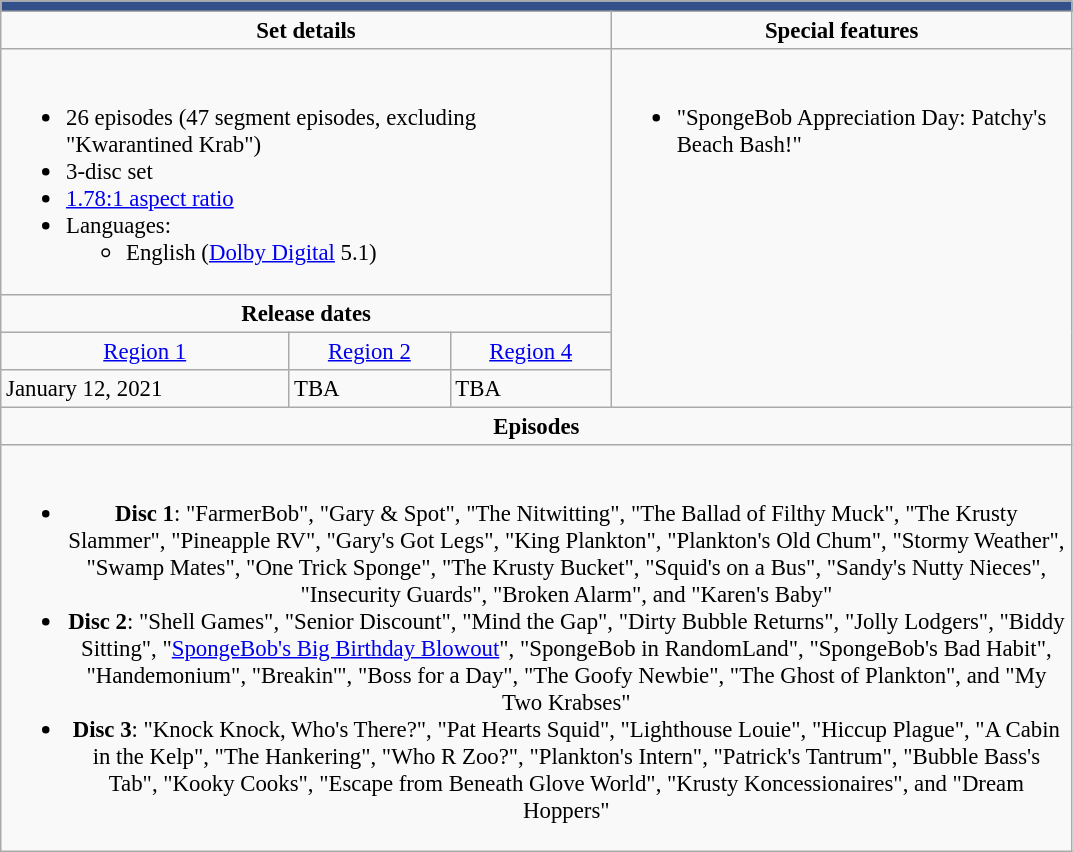<table class="wikitable" style="font-size: 95%;">
<tr style="background:#34508a"; color:#FFF;">
<td colspan="4"><strong><em></em></strong></td>
</tr>
<tr valign="top">
<td style="text-align:center; width:400px;" colspan="3"><strong>Set details</strong></td>
<td style="width:300px; text-align:center;"><strong>Special features</strong></td>
</tr>
<tr valign="top">
<td colspan="3" style="text-align:left; width:400px;"><br><ul><li>26 episodes (47 segment episodes, excluding "Kwarantined Krab")</li><li>3-disc set</li><li><a href='#'>1.78:1 aspect ratio</a></li><li>Languages:<ul><li>English (<a href='#'>Dolby Digital</a> 5.1)</li></ul></li></ul></td>
<td rowspan="4" style="text-align:left; width:300px;"><br><ul><li>"SpongeBob Appreciation Day: Patchy's Beach Bash!"</li></ul></td>
</tr>
<tr>
<td colspan="3" style="text-align:center;"><strong>Release dates</strong></td>
</tr>
<tr>
<td style="text-align:center;"><a href='#'>Region 1</a></td>
<td style="text-align:center;"><a href='#'>Region 2</a></td>
<td style="text-align:center;"><a href='#'>Region 4</a></td>
</tr>
<tr>
<td>January 12, 2021</td>
<td>TBA</td>
<td>TBA</td>
</tr>
<tr>
<td style="text-align:center; width:400px;" colspan="4"><strong>Episodes</strong></td>
</tr>
<tr>
<td style="text-align:center; width:400px;" colspan="4"><br><ul><li><strong>Disc 1</strong>: "FarmerBob", "Gary & Spot", "The Nitwitting", "The Ballad of Filthy Muck", "The Krusty Slammer", "Pineapple RV", "Gary's Got Legs", "King Plankton", "Plankton's Old Chum", "Stormy Weather", "Swamp Mates", "One Trick Sponge", "The Krusty Bucket", "Squid's on a Bus", "Sandy's Nutty Nieces", "Insecurity Guards", "Broken Alarm", and "Karen's Baby"</li><li><strong>Disc 2</strong>: "Shell Games", "Senior Discount", "Mind the Gap", "Dirty Bubble Returns", "Jolly Lodgers", "Biddy Sitting", "<a href='#'>SpongeBob's Big Birthday Blowout</a>", "SpongeBob in RandomLand", "SpongeBob's Bad Habit", "Handemonium", "Breakin'", "Boss for a Day", "The Goofy Newbie", "The Ghost of Plankton", and "My Two Krabses"</li><li><strong>Disc 3</strong>: "Knock Knock, Who's There?", "Pat Hearts Squid", "Lighthouse Louie", "Hiccup Plague", "A Cabin in the Kelp", "The Hankering", "Who R Zoo?", "Plankton's Intern", "Patrick's Tantrum", "Bubble Bass's Tab", "Kooky Cooks", "Escape from Beneath Glove World", "Krusty Koncessionaires", and "Dream Hoppers"</li></ul></td>
</tr>
</table>
